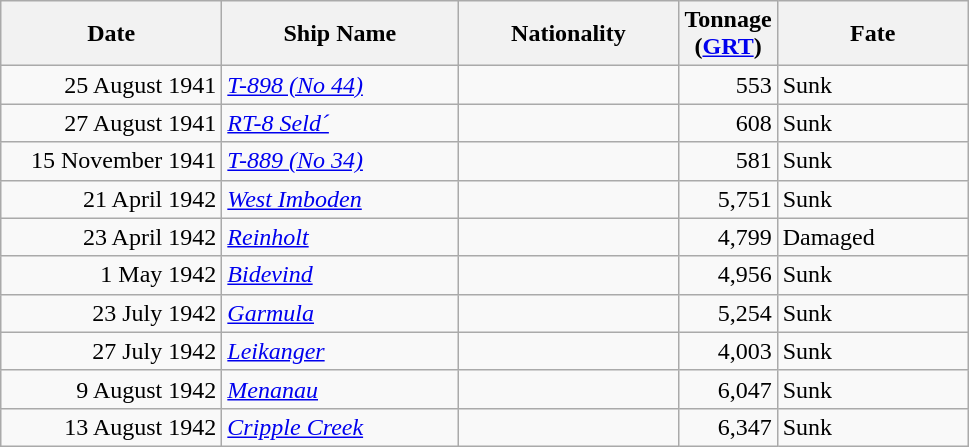<table class="wikitable sortable">
<tr>
<th width="140px">Date</th>
<th width="150px">Ship Name</th>
<th width="140px">Nationality</th>
<th width="25px">Tonnage<br>(<a href='#'>GRT</a>)</th>
<th width="120px">Fate</th>
</tr>
<tr>
<td align="right">25 August 1941</td>
<td align="left"><a href='#'><em>T-898 (No 44)</em></a></td>
<td align="left"></td>
<td align="right">553</td>
<td align="left">Sunk</td>
</tr>
<tr>
<td align="right">27 August 1941</td>
<td align="left"><a href='#'><em>RT-8 Seld´</em></a></td>
<td align="left"></td>
<td align="right">608</td>
<td align="left">Sunk</td>
</tr>
<tr>
<td align="right">15 November 1941</td>
<td align="left"><a href='#'><em>T-889 (No 34)</em></a></td>
<td align="left"></td>
<td align="right">581</td>
<td align="left">Sunk</td>
</tr>
<tr>
<td align="right">21 April 1942</td>
<td align="left"><a href='#'><em>West Imboden</em></a></td>
<td align="left"></td>
<td align="right">5,751</td>
<td align="left">Sunk</td>
</tr>
<tr>
<td align="right">23 April 1942</td>
<td align="left"><a href='#'><em>Reinholt</em></a></td>
<td align="left"></td>
<td align="right">4,799</td>
<td align="left">Damaged</td>
</tr>
<tr>
<td align="right">1 May 1942</td>
<td align="left"><a href='#'><em>Bidevind</em></a></td>
<td align="left"></td>
<td align="right">4,956</td>
<td align="left">Sunk</td>
</tr>
<tr>
<td align="right">23 July 1942</td>
<td align="left"><a href='#'><em>Garmula</em></a></td>
<td align="left"></td>
<td align="right">5,254</td>
<td align="left">Sunk</td>
</tr>
<tr>
<td align="right">27 July 1942</td>
<td align="left"><a href='#'><em>Leikanger</em></a></td>
<td align="left"></td>
<td align="right">4,003</td>
<td align="left">Sunk</td>
</tr>
<tr>
<td align="right">9 August 1942</td>
<td align="left"><a href='#'><em>Menanau</em></a></td>
<td align="left"></td>
<td align="right">6,047</td>
<td align="left">Sunk</td>
</tr>
<tr>
<td align="right">13 August 1942</td>
<td align="left"><a href='#'><em>Cripple Creek</em></a></td>
<td align="left"></td>
<td align="right">6,347</td>
<td align="left">Sunk</td>
</tr>
</table>
